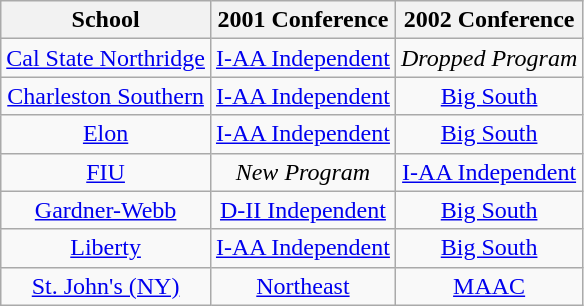<table class="wikitable sortable">
<tr>
<th>School</th>
<th>2001 Conference</th>
<th>2002 Conference</th>
</tr>
<tr style="text-align:center;">
<td><a href='#'>Cal State Northridge</a></td>
<td><a href='#'>I-AA Independent</a></td>
<td><em>Dropped Program</em></td>
</tr>
<tr style="text-align:center;">
<td><a href='#'>Charleston Southern</a></td>
<td><a href='#'>I-AA Independent</a></td>
<td><a href='#'>Big South</a></td>
</tr>
<tr style="text-align:center;">
<td><a href='#'>Elon</a></td>
<td><a href='#'>I-AA Independent</a></td>
<td><a href='#'>Big South</a></td>
</tr>
<tr style="text-align:center;">
<td><a href='#'>FIU</a></td>
<td><em>New Program</em></td>
<td><a href='#'>I-AA Independent</a></td>
</tr>
<tr style="text-align:center;">
<td><a href='#'>Gardner-Webb</a></td>
<td><a href='#'>D-II Independent</a></td>
<td><a href='#'>Big South</a></td>
</tr>
<tr style="text-align:center;">
<td><a href='#'>Liberty</a></td>
<td><a href='#'>I-AA Independent</a></td>
<td><a href='#'>Big South</a></td>
</tr>
<tr style="text-align:center;">
<td><a href='#'>St. John's (NY)</a></td>
<td><a href='#'>Northeast</a></td>
<td><a href='#'>MAAC</a></td>
</tr>
</table>
